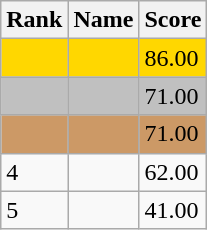<table class="wikitable">
<tr>
<th>Rank</th>
<th>Name</th>
<th>Score</th>
</tr>
<tr style="background:gold;">
<td></td>
<td></td>
<td>86.00</td>
</tr>
<tr style="background:silver;">
<td></td>
<td></td>
<td>71.00</td>
</tr>
<tr style="background:#cc9966;">
<td></td>
<td></td>
<td>71.00</td>
</tr>
<tr>
<td>4</td>
<td></td>
<td>62.00</td>
</tr>
<tr>
<td>5</td>
<td></td>
<td>41.00</td>
</tr>
</table>
